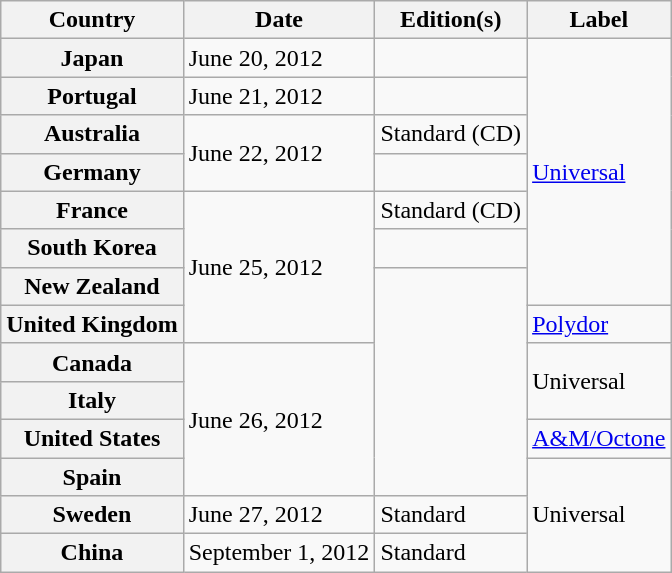<table class="wikitable plainrowheaders">
<tr>
<th scope="col">Country</th>
<th scope="col">Date</th>
<th scope="col">Edition(s)</th>
<th scope="col">Label</th>
</tr>
<tr>
<th scope="row">Japan</th>
<td>June 20, 2012</td>
<td></td>
<td rowspan="7"><a href='#'>Universal</a></td>
</tr>
<tr>
<th scope="row">Portugal</th>
<td>June 21, 2012</td>
<td></td>
</tr>
<tr>
<th scope="row">Australia</th>
<td rowspan="2">June 22, 2012</td>
<td>Standard (CD)</td>
</tr>
<tr>
<th scope="row">Germany</th>
<td></td>
</tr>
<tr>
<th scope="row">France</th>
<td rowspan="4">June 25, 2012</td>
<td>Standard (CD)</td>
</tr>
<tr>
<th scope="row">South Korea</th>
<td></td>
</tr>
<tr>
<th scope="row">New Zealand</th>
<td rowspan="6"></td>
</tr>
<tr>
<th scope="row">United Kingdom</th>
<td><a href='#'>Polydor</a></td>
</tr>
<tr>
<th scope="row">Canada</th>
<td rowspan="4">June 26, 2012</td>
<td rowspan="2">Universal</td>
</tr>
<tr>
<th scope="row">Italy</th>
</tr>
<tr>
<th scope="row">United States</th>
<td><a href='#'>A&M/Octone</a></td>
</tr>
<tr>
<th scope="row">Spain</th>
<td rowspan="3">Universal</td>
</tr>
<tr>
<th scope="row">Sweden</th>
<td>June 27, 2012</td>
<td>Standard</td>
</tr>
<tr>
<th scope="row">China</th>
<td>September 1, 2012</td>
<td>Standard</td>
</tr>
</table>
